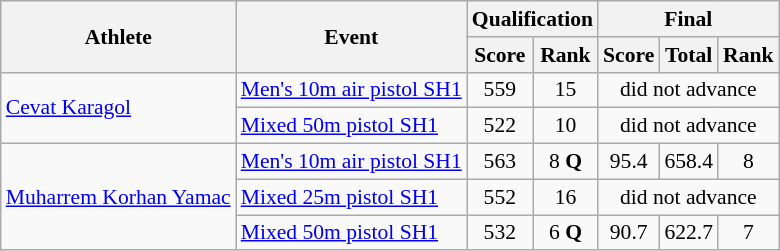<table class=wikitable style="font-size:90%">
<tr>
<th rowspan="2">Athlete</th>
<th rowspan="2">Event</th>
<th colspan="2">Qualification</th>
<th colspan="3">Final</th>
</tr>
<tr>
<th>Score</th>
<th>Rank</th>
<th>Score</th>
<th>Total</th>
<th>Rank</th>
</tr>
<tr>
<td rowspan="2"><a href='#'>Cevat Karagol</a></td>
<td><a href='#'>Men's 10m air pistol SH1</a></td>
<td align=center>559</td>
<td align=center>15</td>
<td align=center colspan="3">did not advance</td>
</tr>
<tr>
<td><a href='#'>Mixed 50m pistol SH1</a></td>
<td align=center>522</td>
<td align=center>10</td>
<td align=center colspan="3">did not advance</td>
</tr>
<tr>
<td rowspan="3"><a href='#'>Muharrem Korhan Yamac</a></td>
<td><a href='#'>Men's 10m air pistol SH1</a></td>
<td align=center>563</td>
<td align=center>8 <strong>Q</strong></td>
<td align=center>95.4</td>
<td align=center>658.4</td>
<td align=center>8</td>
</tr>
<tr>
<td><a href='#'>Mixed 25m pistol SH1</a></td>
<td align=center>552</td>
<td align=center>16</td>
<td align=center colspan="3">did not advance</td>
</tr>
<tr>
<td><a href='#'>Mixed 50m pistol SH1</a></td>
<td align=center>532</td>
<td align=center>6 <strong>Q</strong></td>
<td align=center>90.7</td>
<td align=center>622.7</td>
<td align=center>7</td>
</tr>
</table>
